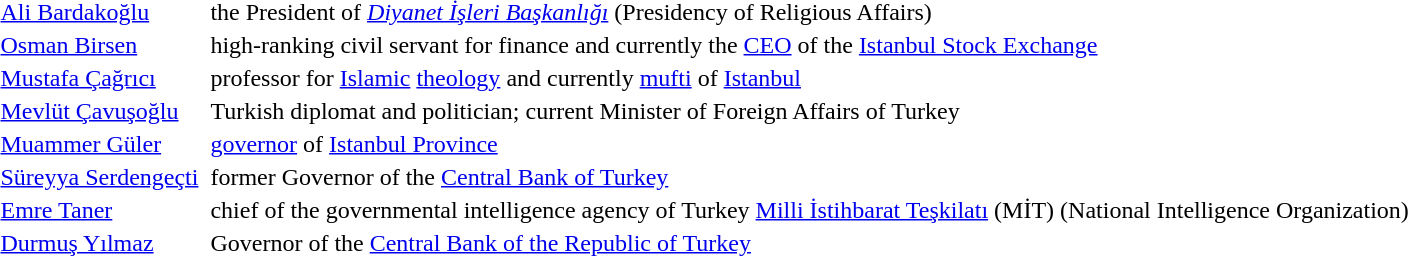<table>
<tr>
<td><a href='#'>Ali Bardakoğlu</a></td>
<td></td>
<td>the President of <em><a href='#'>Diyanet İşleri Başkanlığı</a></em> (Presidency of Religious Affairs)</td>
</tr>
<tr>
<td><a href='#'>Osman Birsen</a></td>
<td></td>
<td>high-ranking civil servant for finance and currently the <a href='#'>CEO</a> of the <a href='#'>Istanbul Stock Exchange</a></td>
</tr>
<tr>
<td><a href='#'>Mustafa Çağrıcı</a></td>
<td></td>
<td>professor for <a href='#'>Islamic</a> <a href='#'>theology</a> and currently <a href='#'>mufti</a> of <a href='#'>Istanbul</a></td>
</tr>
<tr>
<td><a href='#'>Mevlüt Çavuşoğlu</a></td>
<td></td>
<td>Turkish diplomat and politician; current Minister of Foreign Affairs of Turkey</td>
</tr>
<tr>
<td><a href='#'>Muammer Güler</a></td>
<td></td>
<td><a href='#'>governor</a> of <a href='#'>Istanbul Province</a></td>
</tr>
<tr>
<td><a href='#'>Süreyya Serdengeçti</a></td>
<td></td>
<td>former Governor of the <a href='#'>Central Bank of Turkey</a></td>
</tr>
<tr>
<td><a href='#'>Emre Taner</a></td>
<td></td>
<td>chief of the governmental intelligence agency of Turkey <a href='#'>Milli İstihbarat Teşkilatı</a> (MİT) (National Intelligence Organization)</td>
</tr>
<tr>
<td><a href='#'>Durmuş Yılmaz</a></td>
<td></td>
<td>Governor of the <a href='#'>Central Bank of the Republic of Turkey</a></td>
</tr>
</table>
